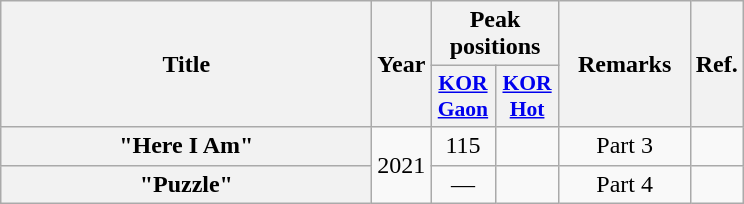<table class="wikitable plainrowheaders" style="text-align:center">
<tr>
<th scope="col" rowspan="2" style="width:15em">Title</th>
<th scope="col" rowspan="2" style="width:2em">Year</th>
<th scope="col" colspan="2">Peak<br>positions</th>
<th scope="col" rowspan="2" style="width:5em">Remarks</th>
<th rowspan="2">Ref.</th>
</tr>
<tr>
<th scope="col" style="width:2.5em;font-size:90%"><a href='#'>KOR<br>Gaon</a></th>
<th scope="col" style="width:2.5em;font-size:90%"><a href='#'>KOR<br>Hot</a></th>
</tr>
<tr>
<th scope="row">"Here I Am" </th>
<td rowspan="2">2021</td>
<td>115</td>
<td></td>
<td>Part 3</td>
<td></td>
</tr>
<tr>
<th scope="row">"Puzzle" </th>
<td>—</td>
<td></td>
<td>Part 4</td>
<td></td>
</tr>
</table>
